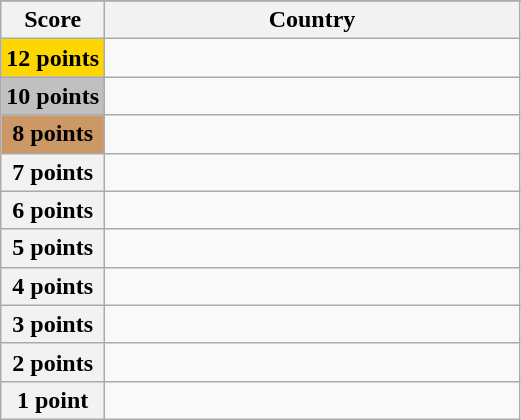<table class="wikitable">
<tr>
</tr>
<tr>
<th scope="col" width="20%">Score</th>
<th scope="col">Country</th>
</tr>
<tr>
<th scope="row" style="background:gold">12 points</th>
<td></td>
</tr>
<tr>
<th scope="row" style="background:silver">10 points</th>
<td></td>
</tr>
<tr>
<th scope="row" style="background:#CC9966">8 points</th>
<td></td>
</tr>
<tr>
<th scope="row">7 points</th>
<td></td>
</tr>
<tr>
<th scope="row">6 points</th>
<td></td>
</tr>
<tr>
<th scope="row">5 points</th>
<td></td>
</tr>
<tr>
<th scope="row">4 points</th>
<td></td>
</tr>
<tr>
<th scope="row">3 points</th>
<td></td>
</tr>
<tr>
<th scope="row">2 points</th>
<td></td>
</tr>
<tr>
<th scope="row">1 point</th>
<td></td>
</tr>
</table>
